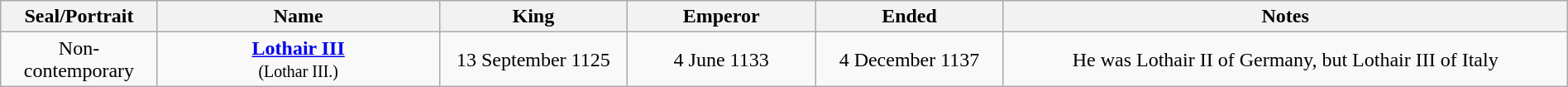<table class="wikitable" style="text-align:center;" width="100% ">
<tr>
<th width="10%">Seal/Portrait</th>
<th width="18%">Name</th>
<th width="12%">King</th>
<th width="12%">Emperor</th>
<th width="12%">Ended</th>
<th width="36%">Notes</th>
</tr>
<tr>
<td>Non-contemporary</td>
<td><strong><a href='#'>Lothair III</a></strong><br><small>(Lothar III.)</small></td>
<td>13 September 1125</td>
<td>4 June 1133</td>
<td>4 December 1137</td>
<td>He was Lothair II of Germany, but Lothair III of Italy</td>
</tr>
</table>
